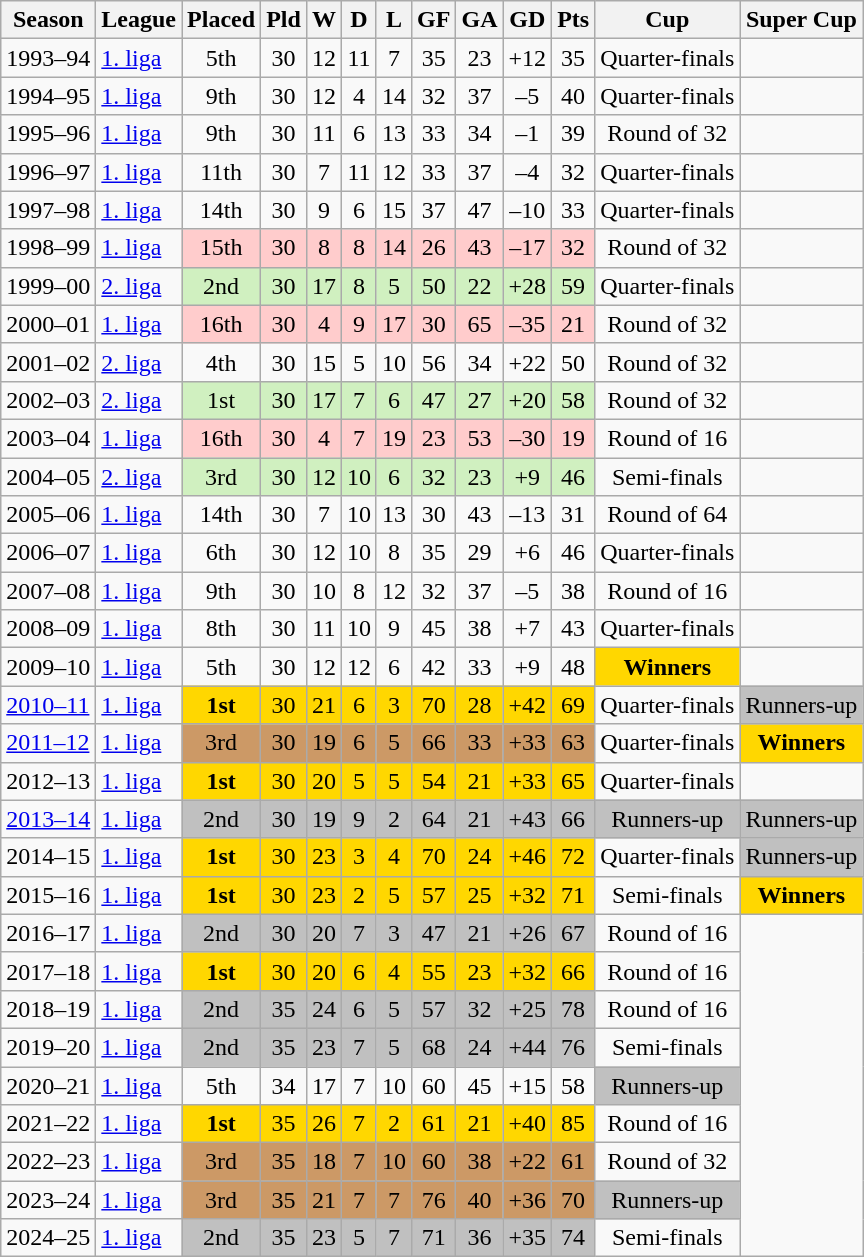<table class="wikitable sortable">
<tr>
<th>Season</th>
<th>League</th>
<th>Placed</th>
<th>Pld</th>
<th>W</th>
<th>D</th>
<th>L</th>
<th>GF</th>
<th>GA</th>
<th>GD</th>
<th>Pts</th>
<th>Cup</th>
<th>Super Cup</th>
</tr>
<tr>
<td>1993–94</td>
<td><a href='#'>1. liga</a></td>
<td style="text-align:center">5th</td>
<td style="text-align:center">30</td>
<td style="text-align:center">12</td>
<td style="text-align:center">11</td>
<td style="text-align:center">7</td>
<td style="text-align:center">35</td>
<td style="text-align:center">23</td>
<td style="text-align:center">+12</td>
<td style="text-align:center">35</td>
<td style="text-align:center">Quarter-finals</td>
<td style="text-align:center"></td>
</tr>
<tr>
<td>1994–95</td>
<td><a href='#'>1. liga</a></td>
<td style="text-align:center">9th</td>
<td style="text-align:center">30</td>
<td style="text-align:center">12</td>
<td style="text-align:center">4</td>
<td style="text-align:center">14</td>
<td style="text-align:center">32</td>
<td style="text-align:center">37</td>
<td style="text-align:center">–5</td>
<td style="text-align:center">40</td>
<td style="text-align:center">Quarter-finals</td>
<td style="text-align:center"></td>
</tr>
<tr>
<td>1995–96</td>
<td><a href='#'>1. liga</a></td>
<td style="text-align:center">9th</td>
<td style="text-align:center">30</td>
<td style="text-align:center">11</td>
<td style="text-align:center">6</td>
<td style="text-align:center">13</td>
<td style="text-align:center">33</td>
<td style="text-align:center">34</td>
<td style="text-align:center">–1</td>
<td style="text-align:center">39</td>
<td style="text-align:center">Round of 32</td>
<td style="text-align:center"></td>
</tr>
<tr>
<td>1996–97</td>
<td><a href='#'>1. liga</a></td>
<td style="text-align:center">11th</td>
<td style="text-align:center">30</td>
<td style="text-align:center">7</td>
<td style="text-align:center">11</td>
<td style="text-align:center">12</td>
<td style="text-align:center">33</td>
<td style="text-align:center">37</td>
<td style="text-align:center">–4</td>
<td style="text-align:center">32</td>
<td style="text-align:center">Quarter-finals</td>
<td style="text-align:center"></td>
</tr>
<tr>
<td>1997–98</td>
<td><a href='#'>1. liga</a></td>
<td style="text-align:center">14th</td>
<td style="text-align:center">30</td>
<td style="text-align:center">9</td>
<td style="text-align:center">6</td>
<td style="text-align:center">15</td>
<td style="text-align:center">37</td>
<td style="text-align:center">47</td>
<td style="text-align:center">–10</td>
<td style="text-align:center">33</td>
<td style="text-align:center">Quarter-finals</td>
<td style="text-align:center"></td>
</tr>
<tr>
<td>1998–99</td>
<td><a href='#'>1. liga</a></td>
<td style="background: #FFCCCC; text-align:center">15th</td>
<td style="background: #FFCCCC; text-align:center">30</td>
<td style="background: #FFCCCC; text-align:center">8</td>
<td style="background: #FFCCCC; text-align:center">8</td>
<td style="background: #FFCCCC; text-align:center">14</td>
<td style="background: #FFCCCC; text-align:center">26</td>
<td style="background: #FFCCCC; text-align:center">43</td>
<td style="background: #FFCCCC; text-align:center">–17</td>
<td style="background: #FFCCCC; text-align:center">32</td>
<td style="text-align:center">Round of 32</td>
<td style="text-align:center"></td>
</tr>
<tr>
<td>1999–00</td>
<td><a href='#'>2. liga</a></td>
<td style="background: #D0F0C0; text-align:center">2nd</td>
<td style="background: #D0F0C0; text-align:center">30</td>
<td style="background: #D0F0C0; text-align:center">17</td>
<td style="background: #D0F0C0; text-align:center">8</td>
<td style="background: #D0F0C0; text-align:center">5</td>
<td style="background: #D0F0C0; text-align:center">50</td>
<td style="background: #D0F0C0; text-align:center">22</td>
<td style="background: #D0F0C0; text-align:center">+28</td>
<td style="background: #D0F0C0; text-align:center">59</td>
<td style="text-align:center">Quarter-finals</td>
<td style="text-align:center"></td>
</tr>
<tr>
<td>2000–01</td>
<td><a href='#'>1. liga</a></td>
<td style="background: #FFCCCC; text-align:center">16th</td>
<td style="background: #FFCCCC; text-align:center">30</td>
<td style="background: #FFCCCC; text-align:center">4</td>
<td style="background: #FFCCCC; text-align:center">9</td>
<td style="background: #FFCCCC; text-align:center">17</td>
<td style="background: #FFCCCC; text-align:center">30</td>
<td style="background: #FFCCCC; text-align:center">65</td>
<td style="background: #FFCCCC; text-align:center">–35</td>
<td style="background: #FFCCCC; text-align:center">21</td>
<td style="text-align:center">Round of 32</td>
<td style="text-align:center"></td>
</tr>
<tr>
<td>2001–02</td>
<td><a href='#'>2. liga</a></td>
<td style="text-align:center">4th</td>
<td style="text-align:center">30</td>
<td style="text-align:center">15</td>
<td style="text-align:center">5</td>
<td style="text-align:center">10</td>
<td style="text-align:center">56</td>
<td style="text-align:center">34</td>
<td style="text-align:center">+22</td>
<td style="text-align:center">50</td>
<td style="text-align:center">Round of 32</td>
<td style="text-align:center"></td>
</tr>
<tr>
<td>2002–03</td>
<td><a href='#'>2. liga</a></td>
<td style="background: #D0F0C0; text-align:center">1st</td>
<td style="background: #D0F0C0; text-align:center">30</td>
<td style="background: #D0F0C0; text-align:center">17</td>
<td style="background: #D0F0C0; text-align:center">7</td>
<td style="background: #D0F0C0; text-align:center">6</td>
<td style="background: #D0F0C0; text-align:center">47</td>
<td style="background: #D0F0C0; text-align:center">27</td>
<td style="background: #D0F0C0; text-align:center">+20</td>
<td style="background: #D0F0C0; text-align:center">58</td>
<td style="text-align:center">Round of 32</td>
<td style="text-align:center"></td>
</tr>
<tr>
<td>2003–04</td>
<td><a href='#'>1. liga</a></td>
<td style="background: #FFCCCC; text-align:center">16th</td>
<td style="background: #FFCCCC; text-align:center">30</td>
<td style="background: #FFCCCC; text-align:center">4</td>
<td style="background: #FFCCCC; text-align:center">7</td>
<td style="background: #FFCCCC; text-align:center">19</td>
<td style="background: #FFCCCC; text-align:center">23</td>
<td style="background: #FFCCCC; text-align:center">53</td>
<td style="background: #FFCCCC; text-align:center">–30</td>
<td style="background: #FFCCCC; text-align:center">19</td>
<td style="text-align:center">Round of 16</td>
<td style="text-align:center"></td>
</tr>
<tr>
<td>2004–05</td>
<td><a href='#'>2. liga</a></td>
<td style="background: #D0F0C0; text-align:center">3rd</td>
<td style="background: #D0F0C0; text-align:center">30</td>
<td style="background: #D0F0C0; text-align:center">12</td>
<td style="background: #D0F0C0; text-align:center">10</td>
<td style="background: #D0F0C0; text-align:center">6</td>
<td style="background: #D0F0C0; text-align:center">32</td>
<td style="background: #D0F0C0; text-align:center">23</td>
<td style="background: #D0F0C0; text-align:center">+9</td>
<td style="background: #D0F0C0; text-align:center">46</td>
<td style="text-align:center">Semi-finals</td>
<td style="text-align:center"></td>
</tr>
<tr>
<td>2005–06</td>
<td><a href='#'>1. liga</a></td>
<td style="text-align:center">14th</td>
<td style="text-align:center">30</td>
<td style="text-align:center">7</td>
<td style="text-align:center">10</td>
<td style="text-align:center">13</td>
<td style="text-align:center">30</td>
<td style="text-align:center">43</td>
<td style="text-align:center">–13</td>
<td style="text-align:center">31</td>
<td style="text-align:center">Round of 64</td>
<td style="text-align:center"></td>
</tr>
<tr>
<td>2006–07</td>
<td><a href='#'>1. liga</a></td>
<td style="text-align:center">6th</td>
<td style="text-align:center">30</td>
<td style="text-align:center">12</td>
<td style="text-align:center">10</td>
<td style="text-align:center">8</td>
<td style="text-align:center">35</td>
<td style="text-align:center">29</td>
<td style="text-align:center">+6</td>
<td style="text-align:center">46</td>
<td style="text-align:center">Quarter-finals</td>
<td style="text-align:center"></td>
</tr>
<tr>
<td>2007–08</td>
<td><a href='#'>1. liga</a></td>
<td style="text-align:center">9th</td>
<td style="text-align:center">30</td>
<td style="text-align:center">10</td>
<td style="text-align:center">8</td>
<td style="text-align:center">12</td>
<td style="text-align:center">32</td>
<td style="text-align:center">37</td>
<td style="text-align:center">–5</td>
<td style="text-align:center">38</td>
<td style="text-align:center">Round of 16</td>
<td style="text-align:center"></td>
</tr>
<tr>
<td>2008–09</td>
<td><a href='#'>1. liga</a></td>
<td style="text-align:center">8th</td>
<td style="text-align:center">30</td>
<td style="text-align:center">11</td>
<td style="text-align:center">10</td>
<td style="text-align:center">9</td>
<td style="text-align:center">45</td>
<td style="text-align:center">38</td>
<td style="text-align:center">+7</td>
<td style="text-align:center">43</td>
<td style="text-align:center">Quarter-finals</td>
<td style="text-align:center"></td>
</tr>
<tr>
<td>2009–10</td>
<td><a href='#'>1. liga</a></td>
<td style="text-align:center">5th</td>
<td style="text-align:center">30</td>
<td style="text-align:center">12</td>
<td style="text-align:center">12</td>
<td style="text-align:center">6</td>
<td style="text-align:center">42</td>
<td style="text-align:center">33</td>
<td style="text-align:center">+9</td>
<td style="text-align:center">48</td>
<td style="text-align:center; background:gold;"><strong>Winners</strong></td>
<td style="text-align:center"></td>
</tr>
<tr>
<td><a href='#'>2010–11</a></td>
<td><a href='#'>1. liga</a></td>
<td style="background:gold; text-align:center"><strong>1st</strong></td>
<td style="background:gold; text-align:center">30</td>
<td style="background:gold; text-align:center">21</td>
<td style="background:gold; text-align:center">6</td>
<td style="background:gold; text-align:center">3</td>
<td style="background:gold; text-align:center">70</td>
<td style="background:gold; text-align:center">28</td>
<td style="background:gold; text-align:center">+42</td>
<td style="background:gold; text-align:center">69</td>
<td style="text-align:center">Quarter-finals</td>
<td style="text-align:center; background:silver">Runners-up</td>
</tr>
<tr>
<td><a href='#'>2011–12</a></td>
<td><a href='#'>1. liga</a></td>
<td style="background:#c96; text-align:center">3rd</td>
<td style="background:#c96; text-align:center">30</td>
<td style="background:#c96; text-align:center">19</td>
<td style="background:#c96; text-align:center">6</td>
<td style="background:#c96; text-align:center">5</td>
<td style="background:#c96; text-align:center">66</td>
<td style="background:#c96; text-align:center">33</td>
<td style="background:#c96; text-align:center">+33</td>
<td style="background:#c96; text-align:center">63</td>
<td style="text-align:center">Quarter-finals</td>
<td style="text-align:center; background:gold"><strong>Winners</strong></td>
</tr>
<tr>
<td>2012–13</td>
<td><a href='#'>1. liga</a></td>
<td style="background:gold; text-align:center"><strong>1st</strong></td>
<td style="background:gold; text-align:center">30</td>
<td style="background:gold; text-align:center">20</td>
<td style="background:gold; text-align:center">5</td>
<td style="background:gold; text-align:center">5</td>
<td style="background:gold; text-align:center">54</td>
<td style="background:gold; text-align:center">21</td>
<td style="background:gold; text-align:center">+33</td>
<td style="background:gold; text-align:center">65</td>
<td style="text-align:center">Quarter-finals</td>
<td style="text-align:center"></td>
</tr>
<tr>
<td><a href='#'>2013–14</a></td>
<td><a href='#'>1. liga</a></td>
<td style="text-align:center; background:silver">2nd</td>
<td style="text-align:center; background:silver">30</td>
<td style="text-align:center; background:silver">19</td>
<td style="text-align:center; background:silver">9</td>
<td style="text-align:center; background:silver">2</td>
<td style="text-align:center; background:silver">64</td>
<td style="text-align:center; background:silver">21</td>
<td style="text-align:center; background:silver">+43</td>
<td style="text-align:center; background:silver">66</td>
<td style="text-align:center; background:silver">Runners-up</td>
<td style="text-align:center; background:silver">Runners-up</td>
</tr>
<tr>
<td>2014–15</td>
<td><a href='#'>1. liga</a></td>
<td style="background:gold; text-align:center"><strong>1st</strong></td>
<td style="background:gold; text-align:center">30</td>
<td style="background:gold; text-align:center">23</td>
<td style="background:gold; text-align:center">3</td>
<td style="background:gold; text-align:center">4</td>
<td style="background:gold; text-align:center">70</td>
<td style="background:gold; text-align:center">24</td>
<td style="background:gold; text-align:center">+46</td>
<td style="background:gold; text-align:center">72</td>
<td style="text-align:center">Quarter-finals</td>
<td style="text-align:center; background:silver">Runners-up</td>
</tr>
<tr>
<td>2015–16</td>
<td><a href='#'>1. liga</a></td>
<td style="background:gold; text-align:center"><strong>1st</strong></td>
<td style="background:gold; text-align:center">30</td>
<td style="background:gold; text-align:center">23</td>
<td style="background:gold; text-align:center">2</td>
<td style="background:gold; text-align:center">5</td>
<td style="background:gold; text-align:center">57</td>
<td style="background:gold; text-align:center">25</td>
<td style="background:gold; text-align:center">+32</td>
<td style="background:gold; text-align:center">71</td>
<td style="text-align:center">Semi-finals</td>
<td style="text-align:center; background:gold"><strong>Winners</strong></td>
</tr>
<tr>
<td>2016–17</td>
<td><a href='#'>1. liga</a></td>
<td style="text-align:center; background:silver">2nd</td>
<td style="text-align:center; background:silver">30</td>
<td style="text-align:center; background:silver">20</td>
<td style="text-align:center; background:silver">7</td>
<td style="text-align:center; background:silver">3</td>
<td style="text-align:center; background:silver">47</td>
<td style="text-align:center; background:silver">21</td>
<td style="text-align:center; background:silver">+26</td>
<td style="text-align:center; background:silver">67</td>
<td style="text-align:center">Round of 16</td>
</tr>
<tr>
<td>2017–18</td>
<td><a href='#'>1. liga</a></td>
<td style="text-align:center; background:gold"><strong>1st</strong></td>
<td style="text-align:center; background:gold">30</td>
<td style="text-align:center; background:gold">20</td>
<td style="text-align:center; background:gold">6</td>
<td style="text-align:center; background:gold">4</td>
<td style="text-align:center; background:gold">55</td>
<td style="text-align:center; background:gold">23</td>
<td style="text-align:center; background:gold">+32</td>
<td style="text-align:center; background:gold">66</td>
<td style="text-align:center">Round of 16</td>
</tr>
<tr>
<td>2018–19</td>
<td><a href='#'>1. liga</a></td>
<td style="text-align:center; background:silver">2nd</td>
<td style="text-align:center; background:silver">35</td>
<td style="text-align:center; background:silver">24</td>
<td style="text-align:center; background:silver">6</td>
<td style="text-align:center; background:silver">5</td>
<td style="text-align:center; background:silver">57</td>
<td style="text-align:center; background:silver">32</td>
<td style="text-align:center; background:silver">+25</td>
<td style="text-align:center; background:silver">78</td>
<td style="text-align:center">Round of 16</td>
</tr>
<tr>
<td>2019–20</td>
<td><a href='#'>1. liga</a></td>
<td style="text-align:center; background:silver">2nd</td>
<td style="text-align:center; background:silver">35</td>
<td style="text-align:center; background:silver">23</td>
<td style="text-align:center; background:silver">7</td>
<td style="text-align:center; background:silver">5</td>
<td style="text-align:center; background:silver">68</td>
<td style="text-align:center; background:silver">24</td>
<td style="text-align:center; background:silver">+44</td>
<td style="text-align:center; background:silver">76</td>
<td style="text-align:center">Semi-finals</td>
</tr>
<tr>
<td>2020–21</td>
<td><a href='#'>1. liga</a></td>
<td style="text-align:center">5th</td>
<td style="text-align:center">34</td>
<td style="text-align:center">17</td>
<td style="text-align:center">7</td>
<td style="text-align:center">10</td>
<td style="text-align:center">60</td>
<td style="text-align:center">45</td>
<td style="text-align:center">+15</td>
<td style="text-align:center">58</td>
<td style="text-align:center; background:silver">Runners-up</td>
</tr>
<tr>
<td>2021–22</td>
<td><a href='#'>1. liga</a></td>
<td style="text-align:center; background:gold"><strong>1st</strong></td>
<td style="text-align:center; background:gold">35</td>
<td style="text-align:center; background:gold">26</td>
<td style="text-align:center; background:gold">7</td>
<td style="text-align:center; background:gold">2</td>
<td style="text-align:center; background:gold">61</td>
<td style="text-align:center; background:gold">21</td>
<td style="text-align:center; background:gold">+40</td>
<td style="text-align:center; background:gold">85</td>
<td style="text-align:center">Round of 16</td>
</tr>
<tr>
<td>2022–23</td>
<td><a href='#'>1. liga</a></td>
<td style="background:#c96; text-align:center">3rd</td>
<td style="background:#c96; text-align:center">35</td>
<td style="background:#c96; text-align:center">18</td>
<td style="background:#c96; text-align:center">7</td>
<td style="background:#c96; text-align:center">10</td>
<td style="background:#c96; text-align:center">60</td>
<td style="background:#c96; text-align:center">38</td>
<td style="background:#c96; text-align:center">+22</td>
<td style="background:#c96; text-align:center">61</td>
<td style="text-align:center">Round of 32</td>
</tr>
<tr>
<td>2023–24</td>
<td><a href='#'>1. liga</a></td>
<td style="background:#c96; text-align:center">3rd</td>
<td style="background:#c96; text-align:center">35</td>
<td style="background:#c96; text-align:center">21</td>
<td style="background:#c96; text-align:center">7</td>
<td style="background:#c96; text-align:center">7</td>
<td style="background:#c96; text-align:center">76</td>
<td style="background:#c96; text-align:center">40</td>
<td style="background:#c96; text-align:center">+36</td>
<td style="background:#c96; text-align:center">70</td>
<td style="text-align:center; background:silver">Runners-up</td>
</tr>
<tr>
<td>2024–25</td>
<td><a href='#'>1. liga</a></td>
<td style="text-align:center; background:silver">2nd</td>
<td style="text-align:center; background:silver">35</td>
<td style="text-align:center; background:silver">23</td>
<td style="text-align:center; background:silver">5</td>
<td style="text-align:center; background:silver">7</td>
<td style="text-align:center; background:silver">71</td>
<td style="text-align:center; background:silver">36</td>
<td style="text-align:center; background:silver">+35</td>
<td style="text-align:center; background:silver">74</td>
<td style="text-align:center">Semi-finals</td>
</tr>
</table>
